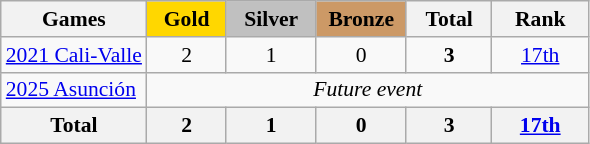<table class="wikitable" style="text-align:center; font-size:90%;">
<tr>
<th>Games</th>
<td style="background:gold; width:3.2em; font-weight:bold;">Gold</td>
<td style="background:silver; width:3.7em; font-weight:bold;">Silver</td>
<td style="background:#c96; width:3.7em; font-weight:bold;">Bronze</td>
<th style="width:3.5em; font-weight:bold;">Total</th>
<th style="width:4em; font-weight:bold;">Rank</th>
</tr>
<tr>
<td align=left> <a href='#'>2021 Cali-Valle</a></td>
<td>2</td>
<td>1</td>
<td>0</td>
<td><strong>3</strong></td>
<td><a href='#'>17th</a></td>
</tr>
<tr>
<td align=left> <a href='#'>2025 Asunción</a></td>
<td colspan="5"><em>Future event</em></td>
</tr>
<tr>
<th>Total</th>
<th>2</th>
<th>1</th>
<th>0</th>
<th>3</th>
<th><a href='#'>17th</a></th>
</tr>
</table>
